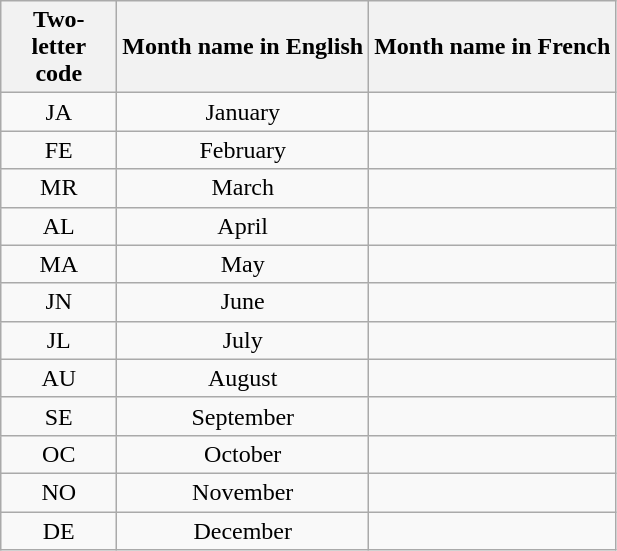<table class="wikitable" style="text-align: center;">
<tr>
<th style="width: 70px;">Two-letter code</th>
<th>Month name in English</th>
<th>Month name in French</th>
</tr>
<tr>
<td>JA</td>
<td>January</td>
<td></td>
</tr>
<tr>
<td>FE</td>
<td>February</td>
<td></td>
</tr>
<tr>
<td>MR</td>
<td>March</td>
<td></td>
</tr>
<tr>
<td>AL</td>
<td>April</td>
<td></td>
</tr>
<tr>
<td>MA</td>
<td>May</td>
<td></td>
</tr>
<tr>
<td>JN</td>
<td>June</td>
<td></td>
</tr>
<tr>
<td>JL</td>
<td>July</td>
<td></td>
</tr>
<tr>
<td>AU</td>
<td>August</td>
<td></td>
</tr>
<tr>
<td>SE</td>
<td>September</td>
<td></td>
</tr>
<tr>
<td>OC</td>
<td>October</td>
<td></td>
</tr>
<tr>
<td>NO</td>
<td>November</td>
<td></td>
</tr>
<tr>
<td>DE</td>
<td>December</td>
<td></td>
</tr>
</table>
